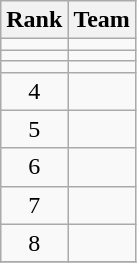<table class="wikitable">
<tr>
<th>Rank</th>
<th>Team</th>
</tr>
<tr>
<td align=center></td>
<td></td>
</tr>
<tr>
<td align=center></td>
<td></td>
</tr>
<tr>
<td align=center></td>
<td></td>
</tr>
<tr>
<td align=center>4</td>
<td></td>
</tr>
<tr>
<td align=center>5</td>
<td></td>
</tr>
<tr>
<td align=center>6</td>
<td></td>
</tr>
<tr>
<td align=center>7</td>
<td></td>
</tr>
<tr>
<td align=center>8</td>
<td></td>
</tr>
<tr>
</tr>
</table>
